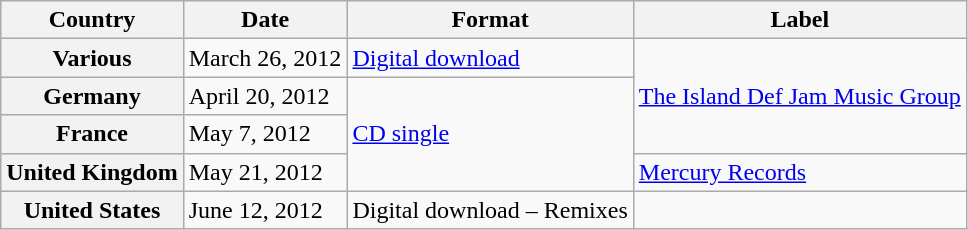<table class="wikitable plainrowheaders">
<tr>
<th scope="col">Country</th>
<th scope="col">Date</th>
<th scope="col">Format</th>
<th scope="col">Label</th>
</tr>
<tr>
<th scope="row">Various</th>
<td>March 26, 2012</td>
<td><a href='#'>Digital download</a></td>
<td rowspan="3"><a href='#'>The Island Def Jam Music Group</a></td>
</tr>
<tr>
<th scope="row">Germany</th>
<td>April 20, 2012</td>
<td rowspan="3"><a href='#'>CD single</a></td>
</tr>
<tr>
<th scope="row">France</th>
<td>May 7, 2012</td>
</tr>
<tr>
<th scope="row">United Kingdom</th>
<td>May 21, 2012</td>
<td><a href='#'>Mercury Records</a></td>
</tr>
<tr>
<th scope="row">United States</th>
<td>June 12, 2012</td>
<td>Digital download – Remixes</td>
<td></td>
</tr>
</table>
